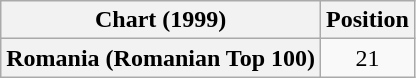<table class="wikitable plainrowheaders" style="text-align:center">
<tr>
<th>Chart (1999)</th>
<th>Position</th>
</tr>
<tr>
<th scope="row">Romania (Romanian Top 100)</th>
<td>21</td>
</tr>
</table>
